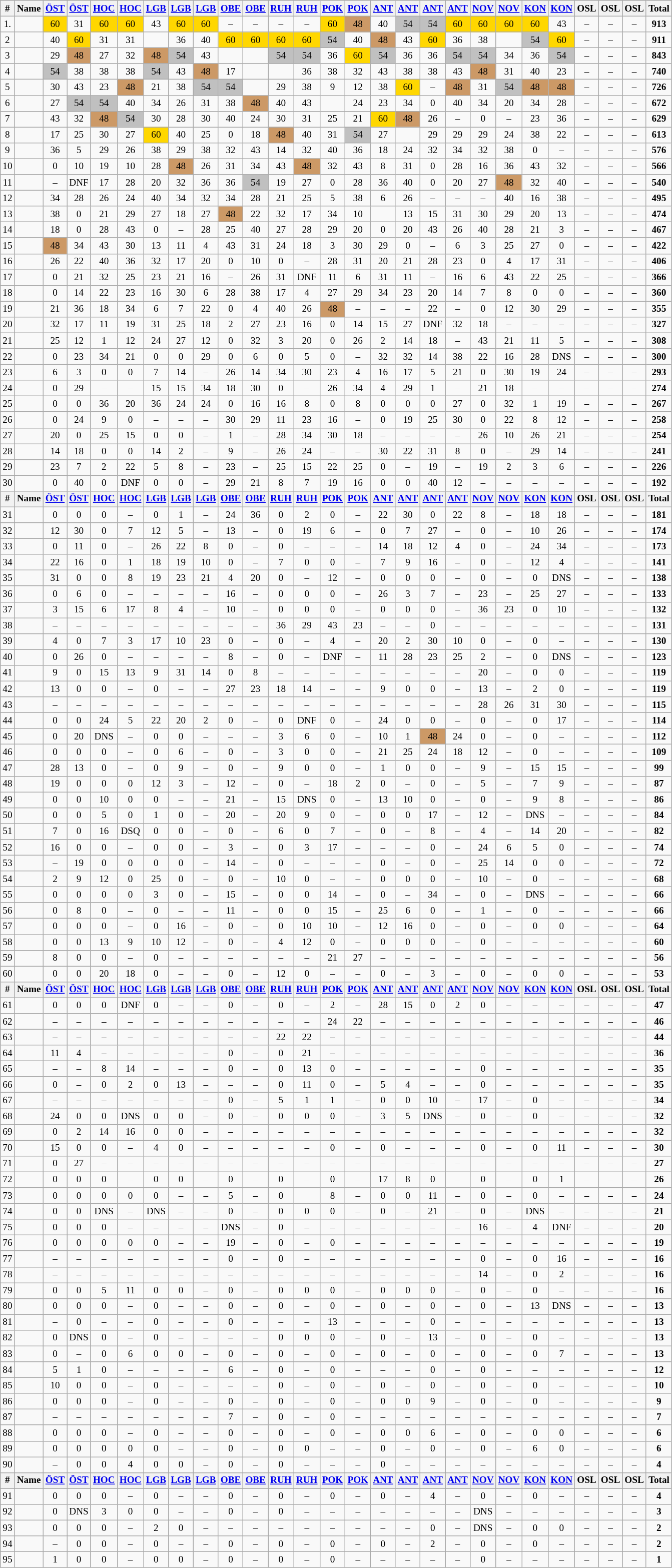<table class="wikitable"  style="text-align:center; font-size: 80%;">
<tr>
<th>#</th>
<th>Name</th>
<th><a href='#'>ÖST</a> <br> </th>
<th><a href='#'>ÖST</a> <br> </th>
<th><a href='#'>HOC</a> <br> </th>
<th><a href='#'>HOC</a> <br> </th>
<th><a href='#'>LGB</a> <br> </th>
<th><a href='#'>LGB</a> <br> </th>
<th><a href='#'>LGB</a> <br> </th>
<th><a href='#'>OBE</a> <br> </th>
<th><a href='#'>OBE</a> <br> </th>
<th><a href='#'>RUH</a> <br> </th>
<th><a href='#'>RUH</a> <br> </th>
<th><a href='#'>POK</a> <br> </th>
<th><a href='#'>POK</a> <br> </th>
<th><a href='#'>ANT</a> <br> </th>
<th><a href='#'>ANT</a> <br> </th>
<th><a href='#'>ANT</a> <br> </th>
<th><a href='#'>ANT</a> <br> </th>
<th><a href='#'>NOV</a> <br> </th>
<th><a href='#'>NOV</a> <br> </th>
<th><a href='#'>KON</a> <br> </th>
<th><a href='#'>KON</a> <br> </th>
<th>OSL <br> </th>
<th>OSL <br> </th>
<th>OSL <br> </th>
<th><strong>Total</strong> </th>
</tr>
<tr>
<td>1.</td>
<td align="left"></td>
<td bgcolor="gold">60</td>
<td>31</td>
<td bgcolor="gold">60</td>
<td bgcolor="gold">60</td>
<td>43</td>
<td bgcolor="gold">60</td>
<td bgcolor="gold">60</td>
<td>–</td>
<td>–</td>
<td>–</td>
<td>–</td>
<td bgcolor="gold">60</td>
<td bgcolor="CC9966">48</td>
<td>40</td>
<td bgcolor="silver">54</td>
<td bgcolor="silver">54</td>
<td bgcolor="gold">60</td>
<td bgcolor="gold">60</td>
<td bgcolor="gold">60</td>
<td bgcolor="gold">60</td>
<td>43</td>
<td>–</td>
<td>–</td>
<td>–</td>
<td><strong>913</strong></td>
</tr>
<tr>
<td>2</td>
<td align="left"></td>
<td>40</td>
<td bgcolor="gold">60</td>
<td>31</td>
<td>31</td>
<td></td>
<td>36</td>
<td>40</td>
<td bgcolor="gold">60</td>
<td bgcolor="gold">60</td>
<td bgcolor="gold">60</td>
<td bgcolor="gold">60</td>
<td bgcolor="silver">54</td>
<td>40</td>
<td bgcolor="CC9966">48</td>
<td>43</td>
<td bgcolor="gold">60</td>
<td>36</td>
<td>38</td>
<td></td>
<td bgcolor="silver">54</td>
<td bgcolor="gold">60</td>
<td>–</td>
<td>–</td>
<td>–</td>
<td><strong>911</strong></td>
</tr>
<tr>
<td>3</td>
<td align="left"></td>
<td>29</td>
<td bgcolor="CC9966">48</td>
<td>27</td>
<td>32</td>
<td bgcolor="CC9966">48</td>
<td bgcolor="silver">54</td>
<td>43</td>
<td></td>
<td></td>
<td bgcolor="silver">54</td>
<td bgcolor="silver">54</td>
<td>36</td>
<td bgcolor="gold">60</td>
<td bgcolor="silver">54</td>
<td>36</td>
<td>36</td>
<td bgcolor="silver">54</td>
<td bgcolor="silver">54</td>
<td>34</td>
<td>36</td>
<td bgcolor="silver">54</td>
<td>–</td>
<td>–</td>
<td>–</td>
<td><strong>843</strong></td>
</tr>
<tr>
<td>4</td>
<td align="left"></td>
<td bgcolor="silver">54</td>
<td>38</td>
<td>38</td>
<td>38</td>
<td bgcolor="silver">54</td>
<td>43</td>
<td bgcolor="CC9966">48</td>
<td>17</td>
<td></td>
<td></td>
<td>36</td>
<td>38</td>
<td>32</td>
<td>43</td>
<td>38</td>
<td>38</td>
<td>43</td>
<td bgcolor="CC9966">48</td>
<td>31</td>
<td>40</td>
<td>23</td>
<td>–</td>
<td>–</td>
<td>–</td>
<td><strong>740</strong></td>
</tr>
<tr>
<td>5</td>
<td align="left"></td>
<td>30</td>
<td>43</td>
<td>23</td>
<td bgcolor="CC9966">48</td>
<td>21</td>
<td>38</td>
<td bgcolor="silver">54</td>
<td bgcolor="silver">54</td>
<td></td>
<td>29</td>
<td>38</td>
<td>9</td>
<td>12</td>
<td>38</td>
<td bgcolor="gold">60</td>
<td>–</td>
<td bgcolor="CC9966">48</td>
<td>31</td>
<td bgcolor="silver">54</td>
<td bgcolor="CC9966">48</td>
<td bgcolor="CC9966">48</td>
<td>–</td>
<td>–</td>
<td>–</td>
<td><strong>726</strong></td>
</tr>
<tr>
<td>6</td>
<td align="left"></td>
<td>27</td>
<td bgcolor="silver">54</td>
<td bgcolor="silver">54</td>
<td>40</td>
<td>34</td>
<td>26</td>
<td>31</td>
<td>38</td>
<td bgcolor="CC9966">48</td>
<td>40</td>
<td>43</td>
<td></td>
<td>24</td>
<td>23</td>
<td>34</td>
<td>0</td>
<td>40</td>
<td>34</td>
<td>20</td>
<td>34</td>
<td>28</td>
<td>–</td>
<td>–</td>
<td>–</td>
<td><strong>672</strong></td>
</tr>
<tr>
<td>7</td>
<td align="left"></td>
<td>43</td>
<td>32</td>
<td bgcolor="CC9966">48</td>
<td bgcolor="silver">54</td>
<td>30</td>
<td>28</td>
<td>30</td>
<td>40</td>
<td>24</td>
<td>30</td>
<td>31</td>
<td>25</td>
<td>21</td>
<td bgcolor="gold">60</td>
<td bgcolor="CC9966">48</td>
<td>26</td>
<td>–</td>
<td>0</td>
<td>–</td>
<td>23</td>
<td>36</td>
<td>–</td>
<td>–</td>
<td>–</td>
<td><strong>629</strong></td>
</tr>
<tr>
<td>8</td>
<td align="left"></td>
<td>17</td>
<td>25</td>
<td>30</td>
<td>27</td>
<td bgcolor="gold">60</td>
<td>40</td>
<td>25</td>
<td>0</td>
<td>18</td>
<td bgcolor="CC9966">48</td>
<td>40</td>
<td>31</td>
<td bgcolor="silver">54</td>
<td>27</td>
<td></td>
<td>29</td>
<td>29</td>
<td>29</td>
<td>24</td>
<td>38</td>
<td>22</td>
<td>–</td>
<td>–</td>
<td>–</td>
<td><strong>613</strong></td>
</tr>
<tr>
<td>9</td>
<td align="left"></td>
<td>36</td>
<td>5</td>
<td>29</td>
<td>26</td>
<td>38</td>
<td>29</td>
<td>38</td>
<td>32</td>
<td>43</td>
<td>14</td>
<td>32</td>
<td>40</td>
<td>36</td>
<td>18</td>
<td>24</td>
<td>32</td>
<td>34</td>
<td>32</td>
<td>38</td>
<td>0</td>
<td>–</td>
<td>–</td>
<td>–</td>
<td>–</td>
<td><strong>576</strong></td>
</tr>
<tr>
<td>10</td>
<td align="left"></td>
<td>0</td>
<td>10</td>
<td>19</td>
<td>10</td>
<td>28</td>
<td bgcolor="CC9966">48</td>
<td>26</td>
<td>31</td>
<td>34</td>
<td>43</td>
<td bgcolor="CC9966">48</td>
<td>32</td>
<td>43</td>
<td>8</td>
<td>31</td>
<td>0</td>
<td>28</td>
<td>16</td>
<td>36</td>
<td>43</td>
<td>32</td>
<td>–</td>
<td>–</td>
<td>–</td>
<td><strong>566</strong></td>
</tr>
<tr>
<td>11</td>
<td align="left"></td>
<td>–</td>
<td>DNF</td>
<td>17</td>
<td>28</td>
<td>20</td>
<td>32</td>
<td>36</td>
<td>36</td>
<td bgcolor="silver">54</td>
<td>19</td>
<td>27</td>
<td>0</td>
<td>28</td>
<td>36</td>
<td>40</td>
<td>0</td>
<td>20</td>
<td>27</td>
<td bgcolor="CC9966">48</td>
<td>32</td>
<td>40</td>
<td>–</td>
<td>–</td>
<td>–</td>
<td><strong>540</strong></td>
</tr>
<tr>
<td>12</td>
<td align="left"></td>
<td>34</td>
<td>28</td>
<td>26</td>
<td>24</td>
<td>40</td>
<td>34</td>
<td>32</td>
<td>34</td>
<td>28</td>
<td>21</td>
<td>25</td>
<td>5</td>
<td>38</td>
<td>6</td>
<td>26</td>
<td>–</td>
<td>–</td>
<td>–</td>
<td>40</td>
<td>16</td>
<td>38</td>
<td>–</td>
<td>–</td>
<td>–</td>
<td><strong>495</strong></td>
</tr>
<tr>
<td>13</td>
<td align="left"></td>
<td>38</td>
<td>0</td>
<td>21</td>
<td>29</td>
<td>27</td>
<td>18</td>
<td>27</td>
<td bgcolor="CC9966">48</td>
<td>22</td>
<td>32</td>
<td>17</td>
<td>34</td>
<td>10</td>
<td></td>
<td>13</td>
<td>15</td>
<td>31</td>
<td>30</td>
<td>29</td>
<td>20</td>
<td>13</td>
<td>–</td>
<td>–</td>
<td>–</td>
<td><strong>474</strong></td>
</tr>
<tr>
<td>14</td>
<td align="left"></td>
<td>18</td>
<td>0</td>
<td>28</td>
<td>43</td>
<td>0</td>
<td>–</td>
<td>28</td>
<td>25</td>
<td>40</td>
<td>27</td>
<td>28</td>
<td>29</td>
<td>20</td>
<td>0</td>
<td>20</td>
<td>43</td>
<td>26</td>
<td>40</td>
<td>28</td>
<td>21</td>
<td>3</td>
<td>–</td>
<td>–</td>
<td>–</td>
<td><strong>467</strong></td>
</tr>
<tr>
<td>15</td>
<td align="left"></td>
<td bgcolor="CC9966">48</td>
<td>34</td>
<td>43</td>
<td>30</td>
<td>13</td>
<td>11</td>
<td>4</td>
<td>43</td>
<td>31</td>
<td>24</td>
<td>18</td>
<td>3</td>
<td>30</td>
<td>29</td>
<td>0</td>
<td>–</td>
<td>6</td>
<td>3</td>
<td>25</td>
<td>27</td>
<td>0</td>
<td>–</td>
<td>–</td>
<td>–</td>
<td><strong>422</strong></td>
</tr>
<tr>
<td>16</td>
<td align="left"></td>
<td>26</td>
<td>22</td>
<td>40</td>
<td>36</td>
<td>32</td>
<td>17</td>
<td>20</td>
<td>0</td>
<td>10</td>
<td>0</td>
<td>–</td>
<td>28</td>
<td>31</td>
<td>20</td>
<td>21</td>
<td>28</td>
<td>23</td>
<td>0</td>
<td>4</td>
<td>17</td>
<td>31</td>
<td>–</td>
<td>–</td>
<td>–</td>
<td><strong>406</strong></td>
</tr>
<tr>
<td>17</td>
<td align="left"></td>
<td>0</td>
<td>21</td>
<td>32</td>
<td>25</td>
<td>23</td>
<td>21</td>
<td>16</td>
<td>–</td>
<td>26</td>
<td>31</td>
<td>DNF</td>
<td>11</td>
<td>6</td>
<td>31</td>
<td>11</td>
<td>–</td>
<td>16</td>
<td>6</td>
<td>43</td>
<td>22</td>
<td>25</td>
<td>–</td>
<td>–</td>
<td>–</td>
<td><strong>366</strong></td>
</tr>
<tr>
<td>18</td>
<td align="left"></td>
<td>0</td>
<td>14</td>
<td>22</td>
<td>23</td>
<td>16</td>
<td>30</td>
<td>6</td>
<td>28</td>
<td>38</td>
<td>17</td>
<td>4</td>
<td>27</td>
<td>29</td>
<td>34</td>
<td>23</td>
<td>20</td>
<td>14</td>
<td>7</td>
<td>8</td>
<td>0</td>
<td>0</td>
<td>–</td>
<td>–</td>
<td>–</td>
<td><strong>360</strong></td>
</tr>
<tr>
<td>19</td>
<td align="left"></td>
<td>21</td>
<td>36</td>
<td>18</td>
<td>34</td>
<td>6</td>
<td>7</td>
<td>22</td>
<td>0</td>
<td>4</td>
<td>40</td>
<td>26</td>
<td bgcolor="CC9966">48</td>
<td>–</td>
<td>–</td>
<td>–</td>
<td>22</td>
<td>–</td>
<td>0</td>
<td>12</td>
<td>30</td>
<td>29</td>
<td>–</td>
<td>–</td>
<td>–</td>
<td><strong>355</strong></td>
</tr>
<tr>
<td>20</td>
<td align="left"></td>
<td>32</td>
<td>17</td>
<td>11</td>
<td>19</td>
<td>31</td>
<td>25</td>
<td>18</td>
<td>2</td>
<td>27</td>
<td>23</td>
<td>16</td>
<td>0</td>
<td>14</td>
<td>15</td>
<td>27</td>
<td>DNF</td>
<td>32</td>
<td>18</td>
<td>–</td>
<td>–</td>
<td>–</td>
<td>–</td>
<td>–</td>
<td>–</td>
<td><strong>327</strong></td>
</tr>
<tr>
<td>21</td>
<td align="left"></td>
<td>25</td>
<td>12</td>
<td>1</td>
<td>12</td>
<td>24</td>
<td>27</td>
<td>12</td>
<td>0</td>
<td>32</td>
<td>3</td>
<td>20</td>
<td>0</td>
<td>26</td>
<td>2</td>
<td>14</td>
<td>18</td>
<td>–</td>
<td>43</td>
<td>21</td>
<td>11</td>
<td>5</td>
<td>–</td>
<td>–</td>
<td>–</td>
<td><strong>308</strong></td>
</tr>
<tr>
<td>22</td>
<td align="left"></td>
<td>0</td>
<td>23</td>
<td>34</td>
<td>21</td>
<td>0</td>
<td>0</td>
<td>29</td>
<td>0</td>
<td>6</td>
<td>0</td>
<td>5</td>
<td>0</td>
<td>–</td>
<td>32</td>
<td>32</td>
<td>14</td>
<td>38</td>
<td>22</td>
<td>16</td>
<td>28</td>
<td>DNS</td>
<td>–</td>
<td>–</td>
<td>–</td>
<td><strong>300</strong></td>
</tr>
<tr>
<td>23</td>
<td align="left"></td>
<td>6</td>
<td>3</td>
<td>0</td>
<td>0</td>
<td>7</td>
<td>14</td>
<td>–</td>
<td>26</td>
<td>14</td>
<td>34</td>
<td>30</td>
<td>23</td>
<td>4</td>
<td>16</td>
<td>17</td>
<td>5</td>
<td>21</td>
<td>0</td>
<td>30</td>
<td>19</td>
<td>24</td>
<td>–</td>
<td>–</td>
<td>–</td>
<td><strong>293</strong></td>
</tr>
<tr>
<td>24</td>
<td align="left"></td>
<td>0</td>
<td>29</td>
<td>–</td>
<td>–</td>
<td>15</td>
<td>15</td>
<td>34</td>
<td>18</td>
<td>30</td>
<td>0</td>
<td>–</td>
<td>26</td>
<td>34</td>
<td>4</td>
<td>29</td>
<td>1</td>
<td>–</td>
<td>21</td>
<td>18</td>
<td>–</td>
<td>–</td>
<td>–</td>
<td>–</td>
<td>–</td>
<td><strong>274</strong></td>
</tr>
<tr>
<td>25</td>
<td align="left"></td>
<td>0</td>
<td>0</td>
<td>36</td>
<td>20</td>
<td>36</td>
<td>24</td>
<td>24</td>
<td>0</td>
<td>16</td>
<td>16</td>
<td>8</td>
<td>0</td>
<td>8</td>
<td>0</td>
<td>0</td>
<td>0</td>
<td>27</td>
<td>0</td>
<td>32</td>
<td>1</td>
<td>19</td>
<td>–</td>
<td>–</td>
<td>–</td>
<td><strong>267</strong></td>
</tr>
<tr>
<td>26</td>
<td align="left"></td>
<td>0</td>
<td>24</td>
<td>9</td>
<td>0</td>
<td>–</td>
<td>–</td>
<td>–</td>
<td>30</td>
<td>29</td>
<td>11</td>
<td>23</td>
<td>16</td>
<td>–</td>
<td>0</td>
<td>19</td>
<td>25</td>
<td>30</td>
<td>0</td>
<td>22</td>
<td>8</td>
<td>12</td>
<td>–</td>
<td>–</td>
<td>–</td>
<td><strong>258</strong></td>
</tr>
<tr>
<td>27</td>
<td align="left"></td>
<td>20</td>
<td>0</td>
<td>25</td>
<td>15</td>
<td>0</td>
<td>0</td>
<td>–</td>
<td>1</td>
<td>–</td>
<td>28</td>
<td>34</td>
<td>30</td>
<td>18</td>
<td>–</td>
<td>–</td>
<td>–</td>
<td>–</td>
<td>26</td>
<td>10</td>
<td>26</td>
<td>21</td>
<td>–</td>
<td>–</td>
<td>–</td>
<td><strong>254</strong></td>
</tr>
<tr>
<td>28</td>
<td align="left"></td>
<td>14</td>
<td>18</td>
<td>0</td>
<td>0</td>
<td>14</td>
<td>2</td>
<td>–</td>
<td>9</td>
<td>–</td>
<td>26</td>
<td>24</td>
<td>–</td>
<td>–</td>
<td>30</td>
<td>22</td>
<td>31</td>
<td>8</td>
<td>0</td>
<td>–</td>
<td>29</td>
<td>14</td>
<td>–</td>
<td>–</td>
<td>–</td>
<td><strong>241</strong></td>
</tr>
<tr>
<td>29</td>
<td align="left"></td>
<td>23</td>
<td>7</td>
<td>2</td>
<td>22</td>
<td>5</td>
<td>8</td>
<td>–</td>
<td>23</td>
<td>–</td>
<td>25</td>
<td>15</td>
<td>22</td>
<td>25</td>
<td>0</td>
<td>–</td>
<td>19</td>
<td>–</td>
<td>19</td>
<td>2</td>
<td>3</td>
<td>6</td>
<td>–</td>
<td>–</td>
<td>–</td>
<td><strong>226</strong></td>
</tr>
<tr>
<td>30</td>
<td align="left"></td>
<td>0</td>
<td>40</td>
<td>0</td>
<td>DNF</td>
<td>0</td>
<td>0</td>
<td>–</td>
<td>29</td>
<td>21</td>
<td>8</td>
<td>7</td>
<td>19</td>
<td>16</td>
<td>0</td>
<td>0</td>
<td>40</td>
<td>12</td>
<td>–</td>
<td>–</td>
<td>–</td>
<td>–</td>
<td>–</td>
<td>–</td>
<td>–</td>
<td><strong>192</strong></td>
</tr>
<tr>
<th>#</th>
<th>Name</th>
<th><a href='#'>ÖST</a> <br> </th>
<th><a href='#'>ÖST</a> <br> </th>
<th><a href='#'>HOC</a> <br> </th>
<th><a href='#'>HOC</a> <br> </th>
<th><a href='#'>LGB</a> <br> </th>
<th><a href='#'>LGB</a> <br> </th>
<th><a href='#'>LGB</a> <br> </th>
<th><a href='#'>OBE</a> <br> </th>
<th><a href='#'>OBE</a> <br> </th>
<th><a href='#'>RUH</a> <br> </th>
<th><a href='#'>RUH</a> <br> </th>
<th><a href='#'>POK</a> <br> </th>
<th><a href='#'>POK</a> <br> </th>
<th><a href='#'>ANT</a> <br> </th>
<th><a href='#'>ANT</a> <br> </th>
<th><a href='#'>ANT</a> <br> </th>
<th><a href='#'>ANT</a> <br> </th>
<th><a href='#'>NOV</a> <br> </th>
<th><a href='#'>NOV</a> <br> </th>
<th><a href='#'>KON</a> <br> </th>
<th><a href='#'>KON</a> <br> </th>
<th>OSL <br> </th>
<th>OSL <br> </th>
<th>OSL <br> </th>
<th><strong>Total</strong></th>
</tr>
<tr>
<td>31</td>
<td align="left"></td>
<td>0</td>
<td>0</td>
<td>0</td>
<td>–</td>
<td>0</td>
<td>1</td>
<td>–</td>
<td>24</td>
<td>36</td>
<td>0</td>
<td>2</td>
<td>0</td>
<td>–</td>
<td>22</td>
<td>30</td>
<td>0</td>
<td>22</td>
<td>8</td>
<td>–</td>
<td>18</td>
<td>18</td>
<td>–</td>
<td>–</td>
<td>–</td>
<td><strong>181</strong></td>
</tr>
<tr>
<td>32</td>
<td align="left"></td>
<td>12</td>
<td>30</td>
<td>0</td>
<td>7</td>
<td>12</td>
<td>5</td>
<td>–</td>
<td>13</td>
<td>–</td>
<td>0</td>
<td>19</td>
<td>6</td>
<td>–</td>
<td>0</td>
<td>7</td>
<td>27</td>
<td>–</td>
<td>0</td>
<td>–</td>
<td>10</td>
<td>26</td>
<td>–</td>
<td>–</td>
<td>–</td>
<td><strong>174</strong></td>
</tr>
<tr>
<td>33</td>
<td align="left"></td>
<td>0</td>
<td>11</td>
<td>0</td>
<td>–</td>
<td>26</td>
<td>22</td>
<td>8</td>
<td>0</td>
<td>–</td>
<td>0</td>
<td>–</td>
<td>–</td>
<td>–</td>
<td>14</td>
<td>18</td>
<td>12</td>
<td>4</td>
<td>0</td>
<td>–</td>
<td>24</td>
<td>34</td>
<td>–</td>
<td>–</td>
<td>–</td>
<td><strong>173</strong></td>
</tr>
<tr>
<td>34</td>
<td align="left"></td>
<td>22</td>
<td>16</td>
<td>0</td>
<td>1</td>
<td>18</td>
<td>19</td>
<td>10</td>
<td>0</td>
<td>–</td>
<td>7</td>
<td>0</td>
<td>0</td>
<td>–</td>
<td>7</td>
<td>9</td>
<td>16</td>
<td>–</td>
<td>0</td>
<td>–</td>
<td>12</td>
<td>4</td>
<td>–</td>
<td>–</td>
<td>–</td>
<td><strong>141</strong></td>
</tr>
<tr>
<td>35</td>
<td align="left"></td>
<td>31</td>
<td>0</td>
<td>0</td>
<td>8</td>
<td>19</td>
<td>23</td>
<td>21</td>
<td>4</td>
<td>20</td>
<td>0</td>
<td>–</td>
<td>12</td>
<td>–</td>
<td>0</td>
<td>0</td>
<td>0</td>
<td>–</td>
<td>0</td>
<td>–</td>
<td>0</td>
<td>DNS</td>
<td>–</td>
<td>–</td>
<td>–</td>
<td><strong>138</strong></td>
</tr>
<tr>
<td>36</td>
<td align="left"></td>
<td>0</td>
<td>6</td>
<td>0</td>
<td>–</td>
<td>–</td>
<td>–</td>
<td>–</td>
<td>16</td>
<td>–</td>
<td>0</td>
<td>0</td>
<td>0</td>
<td>–</td>
<td>26</td>
<td>3</td>
<td>7</td>
<td>–</td>
<td>23</td>
<td>–</td>
<td>25</td>
<td>27</td>
<td>–</td>
<td>–</td>
<td>–</td>
<td><strong>133</strong></td>
</tr>
<tr>
<td>37</td>
<td align="left"></td>
<td>3</td>
<td>15</td>
<td>6</td>
<td>17</td>
<td>8</td>
<td>4</td>
<td>–</td>
<td>10</td>
<td>–</td>
<td>0</td>
<td>0</td>
<td>0</td>
<td>–</td>
<td>0</td>
<td>0</td>
<td>0</td>
<td>–</td>
<td>36</td>
<td>23</td>
<td>0</td>
<td>10</td>
<td>–</td>
<td>–</td>
<td>–</td>
<td><strong>132</strong></td>
</tr>
<tr>
<td>38</td>
<td align="left"></td>
<td>–</td>
<td>–</td>
<td>–</td>
<td>–</td>
<td>–</td>
<td>–</td>
<td>–</td>
<td>–</td>
<td>–</td>
<td>36</td>
<td>29</td>
<td>43</td>
<td>23</td>
<td>–</td>
<td>–</td>
<td>0</td>
<td>–</td>
<td>–</td>
<td>–</td>
<td>–</td>
<td>–</td>
<td>–</td>
<td>–</td>
<td>–</td>
<td><strong>131</strong></td>
</tr>
<tr>
<td>39</td>
<td align="left"></td>
<td>4</td>
<td>0</td>
<td>7</td>
<td>3</td>
<td>17</td>
<td>10</td>
<td>23</td>
<td>0</td>
<td>–</td>
<td>0</td>
<td>–</td>
<td>4</td>
<td>–</td>
<td>20</td>
<td>2</td>
<td>30</td>
<td>10</td>
<td>0</td>
<td>–</td>
<td>0</td>
<td>–</td>
<td>–</td>
<td>–</td>
<td>–</td>
<td><strong>130</strong></td>
</tr>
<tr>
<td>40</td>
<td align="left"></td>
<td>0</td>
<td>26</td>
<td>0</td>
<td>–</td>
<td>–</td>
<td>–</td>
<td>–</td>
<td>8</td>
<td>–</td>
<td>0</td>
<td>–</td>
<td>DNF</td>
<td>–</td>
<td>11</td>
<td>28</td>
<td>23</td>
<td>25</td>
<td>2</td>
<td>–</td>
<td>0</td>
<td>DNS</td>
<td>–</td>
<td>–</td>
<td>–</td>
<td><strong>123</strong></td>
</tr>
<tr>
<td>41</td>
<td align="left"></td>
<td>9</td>
<td>0</td>
<td>15</td>
<td>13</td>
<td>9</td>
<td>31</td>
<td>14</td>
<td>0</td>
<td>8</td>
<td>–</td>
<td>–</td>
<td>–</td>
<td>–</td>
<td>–</td>
<td>–</td>
<td>–</td>
<td>–</td>
<td>20</td>
<td>–</td>
<td>0</td>
<td>0</td>
<td>–</td>
<td>–</td>
<td>–</td>
<td><strong>119</strong></td>
</tr>
<tr>
<td>42</td>
<td align="left"></td>
<td>13</td>
<td>0</td>
<td>0</td>
<td>–</td>
<td>0</td>
<td>–</td>
<td>–</td>
<td>27</td>
<td>23</td>
<td>18</td>
<td>14</td>
<td>–</td>
<td>–</td>
<td>9</td>
<td>0</td>
<td>0</td>
<td>–</td>
<td>13</td>
<td>–</td>
<td>2</td>
<td>0</td>
<td>–</td>
<td>–</td>
<td>–</td>
<td><strong>119</strong></td>
</tr>
<tr>
<td>43</td>
<td align="left"></td>
<td>–</td>
<td>–</td>
<td>–</td>
<td>–</td>
<td>–</td>
<td>–</td>
<td>–</td>
<td>–</td>
<td>–</td>
<td>–</td>
<td>–</td>
<td>–</td>
<td>–</td>
<td>–</td>
<td>–</td>
<td>–</td>
<td>–</td>
<td>28</td>
<td>26</td>
<td>31</td>
<td>30</td>
<td>–</td>
<td>–</td>
<td>–</td>
<td><strong>115</strong></td>
</tr>
<tr>
<td>44</td>
<td align="left"></td>
<td>0</td>
<td>0</td>
<td>24</td>
<td>5</td>
<td>22</td>
<td>20</td>
<td>2</td>
<td>0</td>
<td>–</td>
<td>0</td>
<td>DNF</td>
<td>0</td>
<td>–</td>
<td>24</td>
<td>0</td>
<td>0</td>
<td>–</td>
<td>0</td>
<td>–</td>
<td>0</td>
<td>17</td>
<td>–</td>
<td>–</td>
<td>–</td>
<td><strong>114</strong></td>
</tr>
<tr>
<td>45</td>
<td align="left"></td>
<td>0</td>
<td>20</td>
<td>DNS</td>
<td>–</td>
<td>0</td>
<td>0</td>
<td>–</td>
<td>–</td>
<td>–</td>
<td>3</td>
<td>6</td>
<td>0</td>
<td>–</td>
<td>10</td>
<td>1</td>
<td bgcolor="CC9966">48</td>
<td>24</td>
<td>0</td>
<td>–</td>
<td>0</td>
<td>–</td>
<td>–</td>
<td>–</td>
<td>–</td>
<td><strong>112</strong></td>
</tr>
<tr>
<td>46</td>
<td align="left"></td>
<td>0</td>
<td>0</td>
<td>0</td>
<td>–</td>
<td>0</td>
<td>6</td>
<td>–</td>
<td>0</td>
<td>–</td>
<td>3</td>
<td>0</td>
<td>0</td>
<td>–</td>
<td>21</td>
<td>25</td>
<td>24</td>
<td>18</td>
<td>12</td>
<td>–</td>
<td>0</td>
<td>–</td>
<td>–</td>
<td>–</td>
<td>–</td>
<td><strong>109</strong></td>
</tr>
<tr>
<td>47</td>
<td align="left"></td>
<td>28</td>
<td>13</td>
<td>0</td>
<td>–</td>
<td>0</td>
<td>9</td>
<td>–</td>
<td>0</td>
<td>–</td>
<td>9</td>
<td>0</td>
<td>0</td>
<td>–</td>
<td>1</td>
<td>0</td>
<td>0</td>
<td>–</td>
<td>9</td>
<td>–</td>
<td>15</td>
<td>15</td>
<td>–</td>
<td>–</td>
<td>–</td>
<td><strong>99</strong></td>
</tr>
<tr>
<td>48</td>
<td align="left"></td>
<td>19</td>
<td>0</td>
<td>0</td>
<td>0</td>
<td>12</td>
<td>3</td>
<td>–</td>
<td>12</td>
<td>–</td>
<td>0</td>
<td>–</td>
<td>18</td>
<td>2</td>
<td>0</td>
<td>–</td>
<td>0</td>
<td>–</td>
<td>5</td>
<td>–</td>
<td>7</td>
<td>9</td>
<td>–</td>
<td>–</td>
<td>–</td>
<td><strong>87</strong></td>
</tr>
<tr>
<td>49</td>
<td align="left"></td>
<td>0</td>
<td>0</td>
<td>10</td>
<td>0</td>
<td>0</td>
<td>–</td>
<td>–</td>
<td>21</td>
<td>–</td>
<td>15</td>
<td>DNS</td>
<td>0</td>
<td>–</td>
<td>13</td>
<td>10</td>
<td>0</td>
<td>–</td>
<td>0</td>
<td>–</td>
<td>9</td>
<td>8</td>
<td>–</td>
<td>–</td>
<td>–</td>
<td><strong>86</strong></td>
</tr>
<tr>
<td>50</td>
<td align="left"></td>
<td>0</td>
<td>0</td>
<td>5</td>
<td>0</td>
<td>1</td>
<td>0</td>
<td>–</td>
<td>20</td>
<td>–</td>
<td>20</td>
<td>9</td>
<td>0</td>
<td>–</td>
<td>0</td>
<td>0</td>
<td>17</td>
<td>–</td>
<td>12</td>
<td>–</td>
<td>DNS</td>
<td>–</td>
<td>–</td>
<td>–</td>
<td>–</td>
<td><strong>84</strong></td>
</tr>
<tr>
<td>51</td>
<td align="left"></td>
<td>7</td>
<td>0</td>
<td>16</td>
<td>DSQ</td>
<td>0</td>
<td>0</td>
<td>–</td>
<td>0</td>
<td>–</td>
<td>6</td>
<td>0</td>
<td>7</td>
<td>–</td>
<td>0</td>
<td>–</td>
<td>8</td>
<td>–</td>
<td>4</td>
<td>–</td>
<td>14</td>
<td>20</td>
<td>–</td>
<td>–</td>
<td>–</td>
<td><strong>82</strong></td>
</tr>
<tr>
<td>52</td>
<td align="left"></td>
<td>16</td>
<td>0</td>
<td>0</td>
<td>–</td>
<td>0</td>
<td>0</td>
<td>–</td>
<td>3</td>
<td>–</td>
<td>0</td>
<td>3</td>
<td>17</td>
<td>–</td>
<td>–</td>
<td>–</td>
<td>0</td>
<td>–</td>
<td>24</td>
<td>6</td>
<td>5</td>
<td>0</td>
<td>–</td>
<td>–</td>
<td>–</td>
<td><strong>74</strong></td>
</tr>
<tr>
<td>53</td>
<td align="left"></td>
<td>–</td>
<td>19</td>
<td>0</td>
<td>0</td>
<td>0</td>
<td>0</td>
<td>–</td>
<td>14</td>
<td>–</td>
<td>0</td>
<td>–</td>
<td>–</td>
<td>–</td>
<td>0</td>
<td>–</td>
<td>0</td>
<td>–</td>
<td>25</td>
<td>14</td>
<td>0</td>
<td>0</td>
<td>–</td>
<td>–</td>
<td>–</td>
<td><strong>72</strong></td>
</tr>
<tr>
<td>54</td>
<td align="left"></td>
<td>2</td>
<td>9</td>
<td>12</td>
<td>0</td>
<td>25</td>
<td>0</td>
<td>–</td>
<td>0</td>
<td>–</td>
<td>10</td>
<td>0</td>
<td>–</td>
<td>–</td>
<td>0</td>
<td>0</td>
<td>0</td>
<td>–</td>
<td>10</td>
<td>–</td>
<td>0</td>
<td>–</td>
<td>–</td>
<td>–</td>
<td>–</td>
<td><strong>68</strong></td>
</tr>
<tr>
<td>55</td>
<td align="left"></td>
<td>0</td>
<td>0</td>
<td>0</td>
<td>0</td>
<td>3</td>
<td>0</td>
<td>–</td>
<td>15</td>
<td>–</td>
<td>0</td>
<td>0</td>
<td>14</td>
<td>–</td>
<td>0</td>
<td>–</td>
<td>34</td>
<td>–</td>
<td>0</td>
<td>–</td>
<td>DNS</td>
<td>–</td>
<td>–</td>
<td>–</td>
<td>–</td>
<td><strong>66</strong></td>
</tr>
<tr>
<td>56</td>
<td align="left"></td>
<td>0</td>
<td>8</td>
<td>0</td>
<td>–</td>
<td>0</td>
<td>–</td>
<td>–</td>
<td>11</td>
<td>–</td>
<td>0</td>
<td>0</td>
<td>15</td>
<td>–</td>
<td>25</td>
<td>6</td>
<td>0</td>
<td>–</td>
<td>1</td>
<td>–</td>
<td>0</td>
<td>–</td>
<td>–</td>
<td>–</td>
<td>–</td>
<td><strong>66</strong></td>
</tr>
<tr>
<td>57</td>
<td align="left"></td>
<td>0</td>
<td>0</td>
<td>0</td>
<td>–</td>
<td>0</td>
<td>16</td>
<td>–</td>
<td>0</td>
<td>–</td>
<td>0</td>
<td>10</td>
<td>10</td>
<td>–</td>
<td>12</td>
<td>16</td>
<td>0</td>
<td>–</td>
<td>0</td>
<td>–</td>
<td>0</td>
<td>0</td>
<td>–</td>
<td>–</td>
<td>–</td>
<td><strong>64</strong></td>
</tr>
<tr>
<td>58</td>
<td align="left"></td>
<td>0</td>
<td>0</td>
<td>13</td>
<td>9</td>
<td>10</td>
<td>12</td>
<td>–</td>
<td>0</td>
<td>–</td>
<td>4</td>
<td>12</td>
<td>0</td>
<td>–</td>
<td>0</td>
<td>0</td>
<td>0</td>
<td>–</td>
<td>0</td>
<td>–</td>
<td>–</td>
<td>–</td>
<td>–</td>
<td>–</td>
<td>–</td>
<td><strong>60</strong></td>
</tr>
<tr>
<td>59</td>
<td align="left"></td>
<td>8</td>
<td>0</td>
<td>0</td>
<td>–</td>
<td>0</td>
<td>–</td>
<td>–</td>
<td>–</td>
<td>–</td>
<td>–</td>
<td>–</td>
<td>21</td>
<td>27</td>
<td>–</td>
<td>–</td>
<td>–</td>
<td>–</td>
<td>–</td>
<td>–</td>
<td>–</td>
<td>–</td>
<td>–</td>
<td>–</td>
<td>–</td>
<td><strong>56</strong></td>
</tr>
<tr>
<td>60</td>
<td align="left"></td>
<td>0</td>
<td>0</td>
<td>20</td>
<td>18</td>
<td>0</td>
<td>–</td>
<td>–</td>
<td>0</td>
<td>–</td>
<td>12</td>
<td>0</td>
<td>–</td>
<td>–</td>
<td>0</td>
<td>–</td>
<td>3</td>
<td>–</td>
<td>0</td>
<td>–</td>
<td>0</td>
<td>0</td>
<td>–</td>
<td>–</td>
<td>–</td>
<td><strong>53</strong></td>
</tr>
<tr>
<th>#</th>
<th>Name</th>
<th><a href='#'>ÖST</a> <br> </th>
<th><a href='#'>ÖST</a> <br> </th>
<th><a href='#'>HOC</a> <br> </th>
<th><a href='#'>HOC</a> <br> </th>
<th><a href='#'>LGB</a> <br> </th>
<th><a href='#'>LGB</a> <br> </th>
<th><a href='#'>LGB</a> <br> </th>
<th><a href='#'>OBE</a> <br> </th>
<th><a href='#'>OBE</a> <br> </th>
<th><a href='#'>RUH</a> <br> </th>
<th><a href='#'>RUH</a> <br> </th>
<th><a href='#'>POK</a> <br> </th>
<th><a href='#'>POK</a> <br> </th>
<th><a href='#'>ANT</a> <br> </th>
<th><a href='#'>ANT</a> <br> </th>
<th><a href='#'>ANT</a> <br> </th>
<th><a href='#'>ANT</a> <br> </th>
<th><a href='#'>NOV</a> <br> </th>
<th><a href='#'>NOV</a> <br> </th>
<th><a href='#'>KON</a> <br> </th>
<th><a href='#'>KON</a> <br> </th>
<th>OSL <br> </th>
<th>OSL <br> </th>
<th>OSL <br> </th>
<th><strong>Total</strong></th>
</tr>
<tr>
<td>61</td>
<td align="left"></td>
<td>0</td>
<td>0</td>
<td>0</td>
<td>DNF</td>
<td>0</td>
<td>–</td>
<td>–</td>
<td>0</td>
<td>–</td>
<td>0</td>
<td>–</td>
<td>2</td>
<td>–</td>
<td>28</td>
<td>15</td>
<td>0</td>
<td>2</td>
<td>0</td>
<td>–</td>
<td>–</td>
<td>–</td>
<td>–</td>
<td>–</td>
<td>–</td>
<td><strong>47</strong></td>
</tr>
<tr>
<td>62</td>
<td align="left"></td>
<td>–</td>
<td>–</td>
<td>–</td>
<td>–</td>
<td>–</td>
<td>–</td>
<td>–</td>
<td>–</td>
<td>–</td>
<td>–</td>
<td>–</td>
<td>24</td>
<td>22</td>
<td>–</td>
<td>–</td>
<td>–</td>
<td>–</td>
<td>–</td>
<td>–</td>
<td>–</td>
<td>–</td>
<td>–</td>
<td>–</td>
<td>–</td>
<td><strong>46</strong></td>
</tr>
<tr>
<td>63</td>
<td align="left"></td>
<td>–</td>
<td>–</td>
<td>–</td>
<td>–</td>
<td>–</td>
<td>–</td>
<td>–</td>
<td>–</td>
<td>–</td>
<td>22</td>
<td>22</td>
<td>–</td>
<td>–</td>
<td>–</td>
<td>–</td>
<td>–</td>
<td>–</td>
<td>–</td>
<td>–</td>
<td>–</td>
<td>–</td>
<td>–</td>
<td>–</td>
<td>–</td>
<td><strong>44</strong></td>
</tr>
<tr>
<td>64</td>
<td align="left"></td>
<td>11</td>
<td>4</td>
<td>–</td>
<td>–</td>
<td>–</td>
<td>–</td>
<td>–</td>
<td>0</td>
<td>–</td>
<td>0</td>
<td>21</td>
<td>–</td>
<td>–</td>
<td>–</td>
<td>–</td>
<td>–</td>
<td>–</td>
<td>–</td>
<td>–</td>
<td>–</td>
<td>–</td>
<td>–</td>
<td>–</td>
<td>–</td>
<td><strong>36</strong></td>
</tr>
<tr>
<td>65</td>
<td align="left"></td>
<td>–</td>
<td>–</td>
<td>8</td>
<td>14</td>
<td>–</td>
<td>–</td>
<td>–</td>
<td>0</td>
<td>–</td>
<td>0</td>
<td>13</td>
<td>0</td>
<td>–</td>
<td>–</td>
<td>–</td>
<td>–</td>
<td>–</td>
<td>0</td>
<td>–</td>
<td>–</td>
<td>–</td>
<td>–</td>
<td>–</td>
<td>–</td>
<td><strong>35</strong></td>
</tr>
<tr>
<td>66</td>
<td align="left"></td>
<td>0</td>
<td>–</td>
<td>0</td>
<td>2</td>
<td>0</td>
<td>13</td>
<td>–</td>
<td>–</td>
<td>–</td>
<td>0</td>
<td>11</td>
<td>0</td>
<td>–</td>
<td>5</td>
<td>4</td>
<td>–</td>
<td>–</td>
<td>0</td>
<td>–</td>
<td>–</td>
<td>–</td>
<td>–</td>
<td>–</td>
<td>–</td>
<td><strong>35</strong></td>
</tr>
<tr>
<td>67</td>
<td align="left"></td>
<td>–</td>
<td>–</td>
<td>–</td>
<td>–</td>
<td>–</td>
<td>–</td>
<td>–</td>
<td>0</td>
<td>–</td>
<td>5</td>
<td>1</td>
<td>1</td>
<td>–</td>
<td>0</td>
<td>0</td>
<td>10</td>
<td>–</td>
<td>17</td>
<td>–</td>
<td>0</td>
<td>–</td>
<td>–</td>
<td>–</td>
<td>–</td>
<td><strong>34</strong></td>
</tr>
<tr>
<td>68</td>
<td align="left"></td>
<td>24</td>
<td>0</td>
<td>0</td>
<td>DNS</td>
<td>0</td>
<td>0</td>
<td>–</td>
<td>0</td>
<td>–</td>
<td>0</td>
<td>0</td>
<td>0</td>
<td>–</td>
<td>3</td>
<td>5</td>
<td>DNS</td>
<td>–</td>
<td>0</td>
<td>–</td>
<td>0</td>
<td>–</td>
<td>–</td>
<td>–</td>
<td>–</td>
<td><strong>32</strong></td>
</tr>
<tr>
<td>69</td>
<td align="left"></td>
<td>0</td>
<td>2</td>
<td>14</td>
<td>16</td>
<td>0</td>
<td>0</td>
<td>–</td>
<td>–</td>
<td>–</td>
<td>–</td>
<td>–</td>
<td>–</td>
<td>–</td>
<td>–</td>
<td>–</td>
<td>–</td>
<td>–</td>
<td>–</td>
<td>–</td>
<td>–</td>
<td>–</td>
<td>–</td>
<td>–</td>
<td>–</td>
<td><strong>32</strong></td>
</tr>
<tr>
<td>70</td>
<td align="left"></td>
<td>15</td>
<td>0</td>
<td>0</td>
<td>–</td>
<td>4</td>
<td>0</td>
<td>–</td>
<td>–</td>
<td>–</td>
<td>–</td>
<td>–</td>
<td>0</td>
<td>–</td>
<td>0</td>
<td>–</td>
<td>–</td>
<td>–</td>
<td>0</td>
<td>–</td>
<td>0</td>
<td>11</td>
<td>–</td>
<td>–</td>
<td>–</td>
<td><strong>30</strong></td>
</tr>
<tr>
<td>71</td>
<td align="left"></td>
<td>0</td>
<td>27</td>
<td>–</td>
<td>–</td>
<td>–</td>
<td>–</td>
<td>–</td>
<td>–</td>
<td>–</td>
<td>–</td>
<td>–</td>
<td>–</td>
<td>–</td>
<td>–</td>
<td>–</td>
<td>–</td>
<td>–</td>
<td>–</td>
<td>–</td>
<td>–</td>
<td>–</td>
<td>–</td>
<td>–</td>
<td>–</td>
<td><strong>27</strong></td>
</tr>
<tr>
<td>72</td>
<td align="left"></td>
<td>0</td>
<td>0</td>
<td>0</td>
<td>–</td>
<td>0</td>
<td>0</td>
<td>–</td>
<td>0</td>
<td>–</td>
<td>0</td>
<td>–</td>
<td>0</td>
<td>–</td>
<td>17</td>
<td>8</td>
<td>0</td>
<td>–</td>
<td>0</td>
<td>–</td>
<td>0</td>
<td>1</td>
<td>–</td>
<td>–</td>
<td>–</td>
<td><strong>26</strong></td>
</tr>
<tr>
<td>73</td>
<td align="left"></td>
<td>0</td>
<td>0</td>
<td>0</td>
<td>0</td>
<td>0</td>
<td>–</td>
<td>–</td>
<td>5</td>
<td>–</td>
<td>0</td>
<td></td>
<td>8</td>
<td>–</td>
<td>0</td>
<td>0</td>
<td>11</td>
<td>–</td>
<td>0</td>
<td>–</td>
<td>0</td>
<td>–</td>
<td>–</td>
<td>–</td>
<td>–</td>
<td><strong>24</strong></td>
</tr>
<tr>
<td>74</td>
<td align="left"></td>
<td>0</td>
<td>0</td>
<td>DNS</td>
<td>–</td>
<td>DNS</td>
<td>–</td>
<td>–</td>
<td>0</td>
<td>–</td>
<td>0</td>
<td>0</td>
<td>0</td>
<td>–</td>
<td>0</td>
<td>–</td>
<td>21</td>
<td>–</td>
<td>0</td>
<td>–</td>
<td>DNS</td>
<td>–</td>
<td>–</td>
<td>–</td>
<td>–</td>
<td><strong>21</strong></td>
</tr>
<tr>
<td>75</td>
<td align="left"></td>
<td>0</td>
<td>0</td>
<td>0</td>
<td>–</td>
<td>–</td>
<td>–</td>
<td>–</td>
<td>DNS</td>
<td>–</td>
<td>0</td>
<td>–</td>
<td>–</td>
<td>–</td>
<td>–</td>
<td>–</td>
<td>–</td>
<td>–</td>
<td>16</td>
<td>–</td>
<td>4</td>
<td>DNF</td>
<td>–</td>
<td>–</td>
<td>–</td>
<td><strong>20</strong></td>
</tr>
<tr>
<td>76</td>
<td align="left"></td>
<td>0</td>
<td>0</td>
<td>0</td>
<td>0</td>
<td>0</td>
<td>–</td>
<td>–</td>
<td>19</td>
<td>–</td>
<td>0</td>
<td>–</td>
<td>0</td>
<td>–</td>
<td>–</td>
<td>–</td>
<td>–</td>
<td>–</td>
<td>–</td>
<td>–</td>
<td>–</td>
<td>–</td>
<td>–</td>
<td>–</td>
<td>–</td>
<td><strong>19</strong></td>
</tr>
<tr>
<td>77</td>
<td align="left"></td>
<td>–</td>
<td>–</td>
<td>–</td>
<td>–</td>
<td>–</td>
<td>–</td>
<td>–</td>
<td>0</td>
<td>–</td>
<td>0</td>
<td>–</td>
<td>–</td>
<td>–</td>
<td>–</td>
<td>–</td>
<td>–</td>
<td>–</td>
<td>0</td>
<td>–</td>
<td>0</td>
<td>16</td>
<td>–</td>
<td>–</td>
<td>–</td>
<td><strong>16</strong></td>
</tr>
<tr>
<td>78</td>
<td align="left"></td>
<td>–</td>
<td>–</td>
<td>–</td>
<td>–</td>
<td>–</td>
<td>–</td>
<td>–</td>
<td>–</td>
<td>–</td>
<td>–</td>
<td>–</td>
<td>–</td>
<td>–</td>
<td>–</td>
<td>–</td>
<td>–</td>
<td>–</td>
<td>14</td>
<td>–</td>
<td>0</td>
<td>2</td>
<td>–</td>
<td>–</td>
<td>–</td>
<td><strong>16</strong></td>
</tr>
<tr>
<td>79</td>
<td align="left"></td>
<td>0</td>
<td>0</td>
<td>5</td>
<td>11</td>
<td>0</td>
<td>0</td>
<td>–</td>
<td>0</td>
<td>–</td>
<td>0</td>
<td>0</td>
<td>0</td>
<td>–</td>
<td>0</td>
<td>0</td>
<td>0</td>
<td>–</td>
<td>0</td>
<td>–</td>
<td>0</td>
<td>–</td>
<td>–</td>
<td>–</td>
<td>–</td>
<td><strong>16</strong></td>
</tr>
<tr>
<td>80</td>
<td align="left"></td>
<td>0</td>
<td>0</td>
<td>0</td>
<td>–</td>
<td>0</td>
<td>–</td>
<td>–</td>
<td>0</td>
<td>–</td>
<td>0</td>
<td>–</td>
<td>0</td>
<td>–</td>
<td>0</td>
<td>–</td>
<td>0</td>
<td>–</td>
<td>0</td>
<td>–</td>
<td>13</td>
<td>DNS</td>
<td>–</td>
<td>–</td>
<td>–</td>
<td><strong>13</strong></td>
</tr>
<tr>
<td>81</td>
<td align="left"></td>
<td>–</td>
<td>0</td>
<td>–</td>
<td>–</td>
<td>0</td>
<td>–</td>
<td>–</td>
<td>0</td>
<td>–</td>
<td>–</td>
<td>–</td>
<td>13</td>
<td>–</td>
<td>–</td>
<td>–</td>
<td>0</td>
<td>–</td>
<td>–</td>
<td>–</td>
<td>–</td>
<td>–</td>
<td>–</td>
<td>–</td>
<td>–</td>
<td><strong>13</strong></td>
</tr>
<tr>
<td>82</td>
<td align="left"></td>
<td>0</td>
<td>DNS</td>
<td>0</td>
<td>–</td>
<td>0</td>
<td>–</td>
<td>–</td>
<td>–</td>
<td>–</td>
<td>0</td>
<td>0</td>
<td>0</td>
<td>–</td>
<td>0</td>
<td>–</td>
<td>13</td>
<td>–</td>
<td>0</td>
<td>–</td>
<td>0</td>
<td>–</td>
<td>–</td>
<td>–</td>
<td>–</td>
<td><strong>13</strong></td>
</tr>
<tr>
<td>83</td>
<td align="left"></td>
<td>0</td>
<td>–</td>
<td>0</td>
<td>6</td>
<td>0</td>
<td>0</td>
<td>–</td>
<td>0</td>
<td>–</td>
<td>0</td>
<td>–</td>
<td>0</td>
<td>–</td>
<td>0</td>
<td>–</td>
<td>0</td>
<td>–</td>
<td>0</td>
<td>–</td>
<td>0</td>
<td>7</td>
<td>–</td>
<td>–</td>
<td>–</td>
<td><strong>13</strong></td>
</tr>
<tr>
<td>84</td>
<td align="left"></td>
<td>5</td>
<td>1</td>
<td>0</td>
<td>–</td>
<td>–</td>
<td>–</td>
<td>–</td>
<td>6</td>
<td>–</td>
<td>0</td>
<td>–</td>
<td>0</td>
<td>–</td>
<td>–</td>
<td>–</td>
<td>0</td>
<td>–</td>
<td>0</td>
<td>–</td>
<td>–</td>
<td>–</td>
<td>–</td>
<td>–</td>
<td>–</td>
<td><strong>12</strong></td>
</tr>
<tr>
<td>85</td>
<td align="left"></td>
<td>10</td>
<td>0</td>
<td>0</td>
<td>–</td>
<td>0</td>
<td>–</td>
<td>–</td>
<td>–</td>
<td>–</td>
<td>0</td>
<td>–</td>
<td>0</td>
<td>–</td>
<td>0</td>
<td>–</td>
<td>0</td>
<td>–</td>
<td>0</td>
<td>–</td>
<td>0</td>
<td>–</td>
<td>–</td>
<td>–</td>
<td>–</td>
<td><strong>10</strong></td>
</tr>
<tr>
<td>86</td>
<td align="left"></td>
<td>0</td>
<td>0</td>
<td>0</td>
<td>–</td>
<td>0</td>
<td>–</td>
<td>–</td>
<td>0</td>
<td>–</td>
<td>0</td>
<td>–</td>
<td>0</td>
<td>–</td>
<td>0</td>
<td>0</td>
<td>9</td>
<td>–</td>
<td>0</td>
<td>–</td>
<td>0</td>
<td>–</td>
<td>–</td>
<td>–</td>
<td>–</td>
<td><strong>9</strong></td>
</tr>
<tr>
<td>87</td>
<td align="left"></td>
<td>–</td>
<td>–</td>
<td>–</td>
<td>–</td>
<td>–</td>
<td>–</td>
<td>–</td>
<td>7</td>
<td>–</td>
<td>0</td>
<td>–</td>
<td>0</td>
<td>–</td>
<td>–</td>
<td>–</td>
<td>–</td>
<td>–</td>
<td>–</td>
<td>–</td>
<td>–</td>
<td>–</td>
<td>–</td>
<td>–</td>
<td>–</td>
<td><strong>7</strong></td>
</tr>
<tr>
<td>88</td>
<td align="left"></td>
<td>0</td>
<td>0</td>
<td>0</td>
<td>–</td>
<td>0</td>
<td>–</td>
<td>–</td>
<td>0</td>
<td>–</td>
<td>0</td>
<td>–</td>
<td>0</td>
<td>–</td>
<td>0</td>
<td>0</td>
<td>6</td>
<td>–</td>
<td>0</td>
<td>–</td>
<td>0</td>
<td>0</td>
<td>–</td>
<td>–</td>
<td>–</td>
<td><strong>6</strong></td>
</tr>
<tr>
<td>89</td>
<td align="left"></td>
<td>0</td>
<td>0</td>
<td>0</td>
<td>0</td>
<td>0</td>
<td>–</td>
<td>–</td>
<td>0</td>
<td>–</td>
<td>0</td>
<td>0</td>
<td>–</td>
<td>–</td>
<td>0</td>
<td>–</td>
<td>0</td>
<td>–</td>
<td>0</td>
<td>–</td>
<td>6</td>
<td>0</td>
<td>–</td>
<td>–</td>
<td>–</td>
<td><strong>6</strong></td>
</tr>
<tr>
<td>90</td>
<td align="left"></td>
<td>–</td>
<td>0</td>
<td>0</td>
<td>4</td>
<td>0</td>
<td>0</td>
<td>–</td>
<td>0</td>
<td>–</td>
<td>0</td>
<td>–</td>
<td>–</td>
<td>–</td>
<td>0</td>
<td>–</td>
<td>–</td>
<td>–</td>
<td>–</td>
<td>–</td>
<td>–</td>
<td>–</td>
<td>–</td>
<td>–</td>
<td>–</td>
<td><strong>4</strong></td>
</tr>
<tr>
<th>#</th>
<th>Name</th>
<th><a href='#'>ÖST</a> <br> </th>
<th><a href='#'>ÖST</a> <br> </th>
<th><a href='#'>HOC</a> <br> </th>
<th><a href='#'>HOC</a> <br> </th>
<th><a href='#'>LGB</a> <br> </th>
<th><a href='#'>LGB</a> <br> </th>
<th><a href='#'>LGB</a> <br> </th>
<th><a href='#'>OBE</a> <br> </th>
<th><a href='#'>OBE</a> <br> </th>
<th><a href='#'>RUH</a> <br> </th>
<th><a href='#'>RUH</a> <br> </th>
<th><a href='#'>POK</a> <br> </th>
<th><a href='#'>POK</a> <br> </th>
<th><a href='#'>ANT</a> <br> </th>
<th><a href='#'>ANT</a> <br> </th>
<th><a href='#'>ANT</a> <br> </th>
<th><a href='#'>ANT</a> <br> </th>
<th><a href='#'>NOV</a> <br> </th>
<th><a href='#'>NOV</a> <br> </th>
<th><a href='#'>KON</a> <br> </th>
<th><a href='#'>KON</a> <br> </th>
<th>OSL <br> </th>
<th>OSL <br> </th>
<th>OSL <br> </th>
<th><strong>Total</strong></th>
</tr>
<tr>
<td>91</td>
<td align="left"></td>
<td>0</td>
<td>0</td>
<td>0</td>
<td>–</td>
<td>0</td>
<td>–</td>
<td>–</td>
<td>0</td>
<td>–</td>
<td>0</td>
<td>–</td>
<td>0</td>
<td>–</td>
<td>0</td>
<td>–</td>
<td>4</td>
<td>–</td>
<td>0</td>
<td>–</td>
<td>0</td>
<td>–</td>
<td>–</td>
<td>–</td>
<td>–</td>
<td><strong>4</strong></td>
</tr>
<tr>
<td>92</td>
<td align="left"></td>
<td>0</td>
<td>DNS</td>
<td>3</td>
<td>0</td>
<td>0</td>
<td>–</td>
<td>–</td>
<td>0</td>
<td>–</td>
<td>0</td>
<td>–</td>
<td>–</td>
<td>–</td>
<td>–</td>
<td>–</td>
<td>–</td>
<td>–</td>
<td>DNS</td>
<td>–</td>
<td>–</td>
<td>–</td>
<td>–</td>
<td>–</td>
<td>–</td>
<td><strong>3</strong></td>
</tr>
<tr>
<td>93</td>
<td align="left"></td>
<td>0</td>
<td>0</td>
<td>0</td>
<td>–</td>
<td>2</td>
<td>0</td>
<td>–</td>
<td>–</td>
<td>–</td>
<td>–</td>
<td>–</td>
<td>–</td>
<td>–</td>
<td>–</td>
<td>–</td>
<td>0</td>
<td>–</td>
<td>DNS</td>
<td>–</td>
<td>0</td>
<td>0</td>
<td>–</td>
<td>–</td>
<td>–</td>
<td><strong>2</strong></td>
</tr>
<tr>
<td>94</td>
<td align="left"></td>
<td>–</td>
<td>0</td>
<td>0</td>
<td>–</td>
<td>0</td>
<td>–</td>
<td>–</td>
<td>0</td>
<td>–</td>
<td>0</td>
<td>–</td>
<td>0</td>
<td>–</td>
<td>0</td>
<td>–</td>
<td>2</td>
<td>–</td>
<td>0</td>
<td>–</td>
<td>0</td>
<td>–</td>
<td>–</td>
<td>–</td>
<td>–</td>
<td><strong>2</strong></td>
</tr>
<tr>
<td>95</td>
<td align="left"></td>
<td>1</td>
<td>0</td>
<td>0</td>
<td>–</td>
<td>0</td>
<td>0</td>
<td>–</td>
<td>0</td>
<td>–</td>
<td>0</td>
<td>–</td>
<td>0</td>
<td>–</td>
<td>–</td>
<td>–</td>
<td>–</td>
<td>–</td>
<td>0</td>
<td>–</td>
<td>–</td>
<td>–</td>
<td>–</td>
<td>–</td>
<td>–</td>
<td><strong>1</strong></td>
</tr>
</table>
